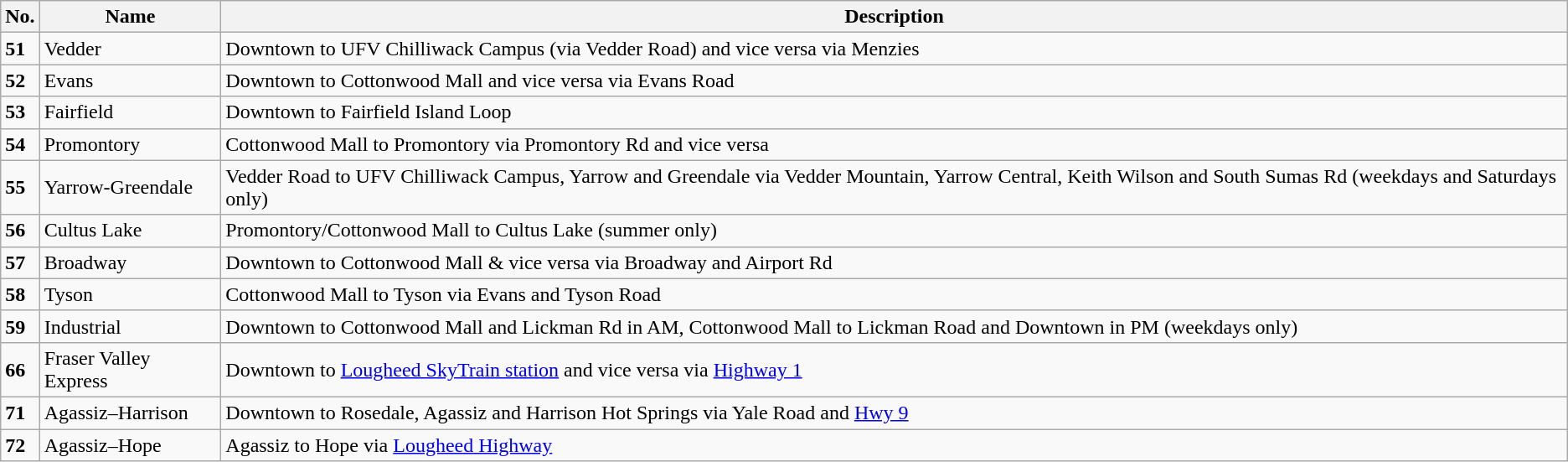<table class="wikitable">
<tr>
<th>No.</th>
<th>Name</th>
<th>Description</th>
</tr>
<tr>
<td><strong>51</strong></td>
<td>Vedder</td>
<td>Downtown to UFV Chilliwack Campus (via Vedder Road) and vice versa via Menzies</td>
</tr>
<tr>
<td><strong>52</strong></td>
<td>Evans</td>
<td>Downtown to Cottonwood Mall and vice versa via Evans Road</td>
</tr>
<tr>
<td><strong>53</strong></td>
<td>Fairfield</td>
<td>Downtown to Fairfield Island Loop</td>
</tr>
<tr>
<td><strong>54</strong></td>
<td>Promontory</td>
<td>Cottonwood Mall to Promontory via Promontory Rd and vice versa</td>
</tr>
<tr>
<td><strong>55</strong></td>
<td>Yarrow-Greendale</td>
<td>Vedder Road to UFV Chilliwack Campus, Yarrow and Greendale via Vedder Mountain, Yarrow Central, Keith Wilson and South Sumas Rd (weekdays and Saturdays only)</td>
</tr>
<tr>
<td><strong>56</strong></td>
<td>Cultus Lake</td>
<td>Promontory/Cottonwood Mall to Cultus Lake (summer only)</td>
</tr>
<tr>
<td><strong>57</strong></td>
<td>Broadway</td>
<td>Downtown to Cottonwood Mall & vice versa via Broadway and Airport Rd</td>
</tr>
<tr>
<td><strong>58</strong></td>
<td>Tyson</td>
<td>Cottonwood Mall to Tyson via Evans and Tyson Road</td>
</tr>
<tr>
<td><strong>59</strong></td>
<td>Industrial</td>
<td>Downtown to Cottonwood Mall and Lickman Rd in AM, Cottonwood Mall to Lickman Road and Downtown in PM (weekdays only)</td>
</tr>
<tr>
<td><strong>66</strong></td>
<td>Fraser Valley Express</td>
<td>Downtown to <a href='#'>Lougheed SkyTrain station</a> and vice versa via <a href='#'>Highway 1</a></td>
</tr>
<tr>
<td><strong>71</strong></td>
<td>Agassiz–Harrison</td>
<td>Downtown to Rosedale, Agassiz and Harrison Hot Springs via Yale Road and <a href='#'>Hwy 9</a></td>
</tr>
<tr>
<td><strong>72</strong></td>
<td>Agassiz–Hope</td>
<td>Agassiz to Hope via <a href='#'>Lougheed Highway</a></td>
</tr>
</table>
